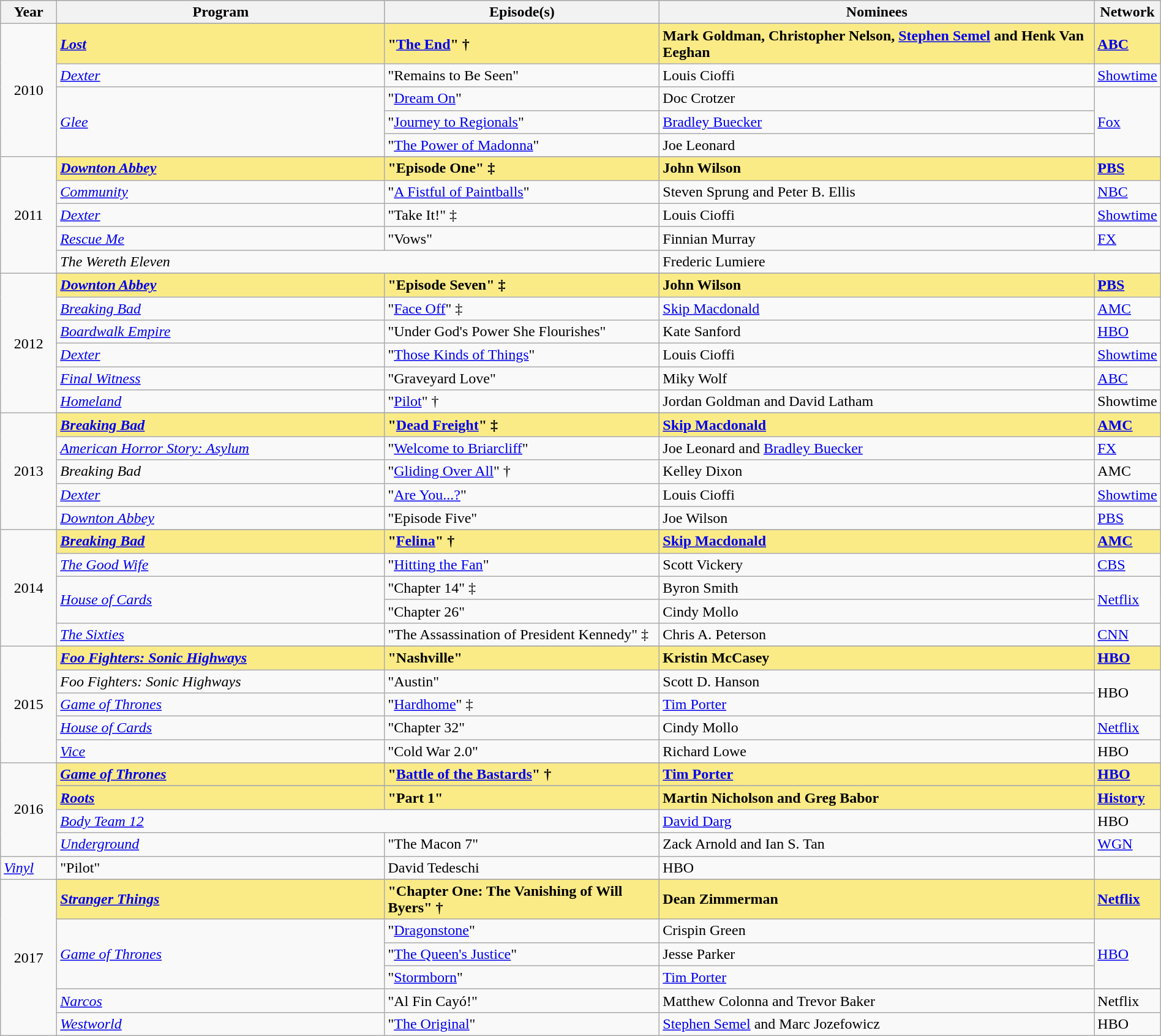<table class="wikitable" style="width:100%">
<tr bgcolor="#bebebe">
<th width="5%">Year</th>
<th width="30%">Program</th>
<th width="25%">Episode(s)</th>
<th width="40%">Nominees</th>
<th width="5%">Network</th>
</tr>
<tr>
<td rowspan=6 style="text-align:center">2010<br></td>
</tr>
<tr style="background:#FAEB86">
<td><strong><em><a href='#'>Lost</a></em></strong></td>
<td><strong>"<a href='#'>The End</a>" †</strong></td>
<td><strong>Mark Goldman, Christopher Nelson, <a href='#'>Stephen Semel</a> and Henk Van Eeghan</strong></td>
<td><strong><a href='#'>ABC</a></strong></td>
</tr>
<tr>
<td><em><a href='#'>Dexter</a></em></td>
<td>"Remains to Be Seen"</td>
<td>Louis Cioffi</td>
<td><a href='#'>Showtime</a></td>
</tr>
<tr>
<td rowspan="3"><em><a href='#'>Glee</a></em></td>
<td>"<a href='#'>Dream On</a>"</td>
<td>Doc Crotzer</td>
<td rowspan="3"><a href='#'>Fox</a></td>
</tr>
<tr>
<td>"<a href='#'>Journey to Regionals</a>"</td>
<td><a href='#'>Bradley Buecker</a></td>
</tr>
<tr>
<td>"<a href='#'>The Power of Madonna</a>"</td>
<td>Joe Leonard</td>
</tr>
<tr>
<td rowspan=6 style="text-align:center">2011<br></td>
</tr>
<tr style="background:#FAEB86">
<td><strong><em><a href='#'>Downton Abbey</a></em></strong></td>
<td><strong>"Episode One" ‡</strong></td>
<td><strong>John Wilson</strong></td>
<td><strong><a href='#'>PBS</a></strong></td>
</tr>
<tr>
<td><em><a href='#'>Community</a></em></td>
<td>"<a href='#'>A Fistful of Paintballs</a>"</td>
<td>Steven Sprung and Peter B. Ellis</td>
<td><a href='#'>NBC</a></td>
</tr>
<tr>
<td><em><a href='#'>Dexter</a></em></td>
<td>"Take It!" ‡</td>
<td>Louis Cioffi</td>
<td><a href='#'>Showtime</a></td>
</tr>
<tr>
<td><em><a href='#'>Rescue Me</a></em></td>
<td>"Vows"</td>
<td>Finnian Murray</td>
<td><a href='#'>FX</a></td>
</tr>
<tr>
<td colspan="2"><em>The Wereth Eleven</em></td>
<td colspan="2">Frederic Lumiere</td>
</tr>
<tr>
<td rowspan=7 style="text-align:center">2012<br></td>
</tr>
<tr style="background:#FAEB86">
<td><strong><em><a href='#'>Downton Abbey</a></em></strong></td>
<td><strong>"Episode Seven" ‡</strong></td>
<td><strong>John Wilson</strong></td>
<td><strong><a href='#'>PBS</a></strong></td>
</tr>
<tr>
<td><em><a href='#'>Breaking Bad</a></em></td>
<td>"<a href='#'>Face Off</a>" ‡</td>
<td><a href='#'>Skip Macdonald</a></td>
<td><a href='#'>AMC</a></td>
</tr>
<tr>
<td><em><a href='#'>Boardwalk Empire</a></em></td>
<td>"Under God's Power She Flourishes"</td>
<td>Kate Sanford</td>
<td><a href='#'>HBO</a></td>
</tr>
<tr>
<td><em><a href='#'>Dexter</a></em></td>
<td>"<a href='#'>Those Kinds of Things</a>"</td>
<td>Louis Cioffi</td>
<td><a href='#'>Showtime</a></td>
</tr>
<tr>
<td><em><a href='#'>Final Witness</a></em></td>
<td>"Graveyard Love"</td>
<td>Miky Wolf</td>
<td><a href='#'>ABC</a></td>
</tr>
<tr>
<td><em><a href='#'>Homeland</a></em></td>
<td>"<a href='#'>Pilot</a>" †</td>
<td>Jordan Goldman and David Latham</td>
<td>Showtime</td>
</tr>
<tr>
<td rowspan=6 style="text-align:center">2013<br></td>
</tr>
<tr style="background:#FAEB86">
<td><strong><em><a href='#'>Breaking Bad</a></em></strong></td>
<td><strong>"<a href='#'>Dead Freight</a>" ‡</strong></td>
<td><strong><a href='#'>Skip Macdonald</a></strong></td>
<td><strong><a href='#'>AMC</a></strong></td>
</tr>
<tr>
<td><em><a href='#'>American Horror Story: Asylum</a></em></td>
<td>"<a href='#'>Welcome to Briarcliff</a>"</td>
<td>Joe Leonard and <a href='#'>Bradley Buecker</a></td>
<td><a href='#'>FX</a></td>
</tr>
<tr>
<td><em>Breaking Bad</em></td>
<td>"<a href='#'>Gliding Over All</a>" †</td>
<td>Kelley Dixon</td>
<td>AMC</td>
</tr>
<tr>
<td><em><a href='#'>Dexter</a></em></td>
<td>"<a href='#'>Are You...?</a>"</td>
<td>Louis Cioffi</td>
<td><a href='#'>Showtime</a></td>
</tr>
<tr>
<td><em><a href='#'>Downton Abbey</a></em></td>
<td>"Episode Five"</td>
<td>Joe Wilson</td>
<td><a href='#'>PBS</a></td>
</tr>
<tr>
<td rowspan=6 style="text-align:center">2014<br></td>
</tr>
<tr style="background:#FAEB86">
<td><strong><em><a href='#'>Breaking Bad</a></em></strong></td>
<td><strong>"<a href='#'>Felina</a>" †</strong></td>
<td><strong><a href='#'>Skip Macdonald</a></strong></td>
<td><strong><a href='#'>AMC</a></strong></td>
</tr>
<tr>
<td><em><a href='#'>The Good Wife</a></em></td>
<td>"<a href='#'>Hitting the Fan</a>"</td>
<td>Scott Vickery</td>
<td><a href='#'>CBS</a></td>
</tr>
<tr>
<td rowspan="2"><em><a href='#'>House of Cards</a></em></td>
<td>"Chapter 14" ‡</td>
<td>Byron Smith</td>
<td rowspan="2"><a href='#'>Netflix</a></td>
</tr>
<tr>
<td>"Chapter 26"</td>
<td>Cindy Mollo</td>
</tr>
<tr>
<td><em><a href='#'>The Sixties</a></em></td>
<td>"The Assassination of President Kennedy" ‡</td>
<td>Chris A. Peterson</td>
<td><a href='#'>CNN</a></td>
</tr>
<tr>
<td rowspan=6 style="text-align:center">2015<br></td>
</tr>
<tr style="background:#FAEB86">
<td><strong><em><a href='#'>Foo Fighters: Sonic Highways</a></em></strong></td>
<td><strong>"Nashville"</strong></td>
<td><strong>Kristin McCasey</strong></td>
<td><strong><a href='#'>HBO</a></strong></td>
</tr>
<tr>
<td><em>Foo Fighters: Sonic Highways</em></td>
<td>"Austin"</td>
<td>Scott D. Hanson</td>
<td rowspan="2">HBO</td>
</tr>
<tr>
<td><em><a href='#'>Game of Thrones</a></em></td>
<td>"<a href='#'>Hardhome</a>" ‡</td>
<td><a href='#'>Tim Porter</a></td>
</tr>
<tr>
<td><em><a href='#'>House of Cards</a></em></td>
<td>"Chapter 32"</td>
<td>Cindy Mollo</td>
<td><a href='#'>Netflix</a></td>
</tr>
<tr>
<td><em><a href='#'>Vice</a></em></td>
<td>"Cold War 2.0"</td>
<td>Richard Lowe</td>
<td>HBO</td>
</tr>
<tr>
<td rowspan=6 style="text-align:center">2016<br></td>
</tr>
<tr style="background:#FAEB86">
<td><strong><em><a href='#'>Game of Thrones</a></em></strong></td>
<td><strong>"<a href='#'>Battle of the Bastards</a>" †</strong></td>
<td><strong><a href='#'>Tim Porter</a></strong></td>
<td><strong><a href='#'>HBO</a></strong></td>
</tr>
<tr>
</tr>
<tr style="background:#FAEB86">
<td><strong><em><a href='#'>Roots</a></em></strong></td>
<td><strong>"Part 1"</strong></td>
<td><strong>Martin Nicholson and Greg Babor</strong></td>
<td><strong><a href='#'>History</a></strong></td>
</tr>
<tr>
<td colspan="2"><em><a href='#'>Body Team 12</a></em></td>
<td><a href='#'>David Darg</a></td>
<td>HBO</td>
</tr>
<tr>
<td><em><a href='#'>Underground</a></em></td>
<td>"The Macon 7"</td>
<td>Zack Arnold and Ian S. Tan</td>
<td><a href='#'>WGN</a></td>
</tr>
<tr>
<td><em><a href='#'>Vinyl</a></em></td>
<td>"Pilot"</td>
<td>David Tedeschi</td>
<td>HBO</td>
</tr>
<tr>
<td rowspan=7 style="text-align:center">2017<br></td>
</tr>
<tr style="background:#FAEB86">
<td><strong><em><a href='#'>Stranger Things</a></em></strong></td>
<td><strong>"Chapter One: The Vanishing of Will Byers" †</strong></td>
<td><strong>Dean Zimmerman</strong></td>
<td><strong><a href='#'>Netflix</a></strong></td>
</tr>
<tr>
<td rowspan="3"><em><a href='#'>Game of Thrones</a></em></td>
<td>"<a href='#'>Dragonstone</a>"</td>
<td>Crispin Green</td>
<td rowspan="3"><a href='#'>HBO</a></td>
</tr>
<tr>
<td>"<a href='#'>The Queen's Justice</a>"</td>
<td>Jesse Parker</td>
</tr>
<tr>
<td>"<a href='#'>Stormborn</a>"</td>
<td><a href='#'>Tim Porter</a></td>
</tr>
<tr>
<td><em><a href='#'>Narcos</a></em></td>
<td>"Al Fin Cayó!"</td>
<td>Matthew Colonna and Trevor Baker</td>
<td>Netflix</td>
</tr>
<tr>
<td><em><a href='#'>Westworld</a></em></td>
<td>"<a href='#'>The Original</a>"</td>
<td><a href='#'>Stephen Semel</a> and Marc Jozefowicz</td>
<td>HBO</td>
</tr>
</table>
